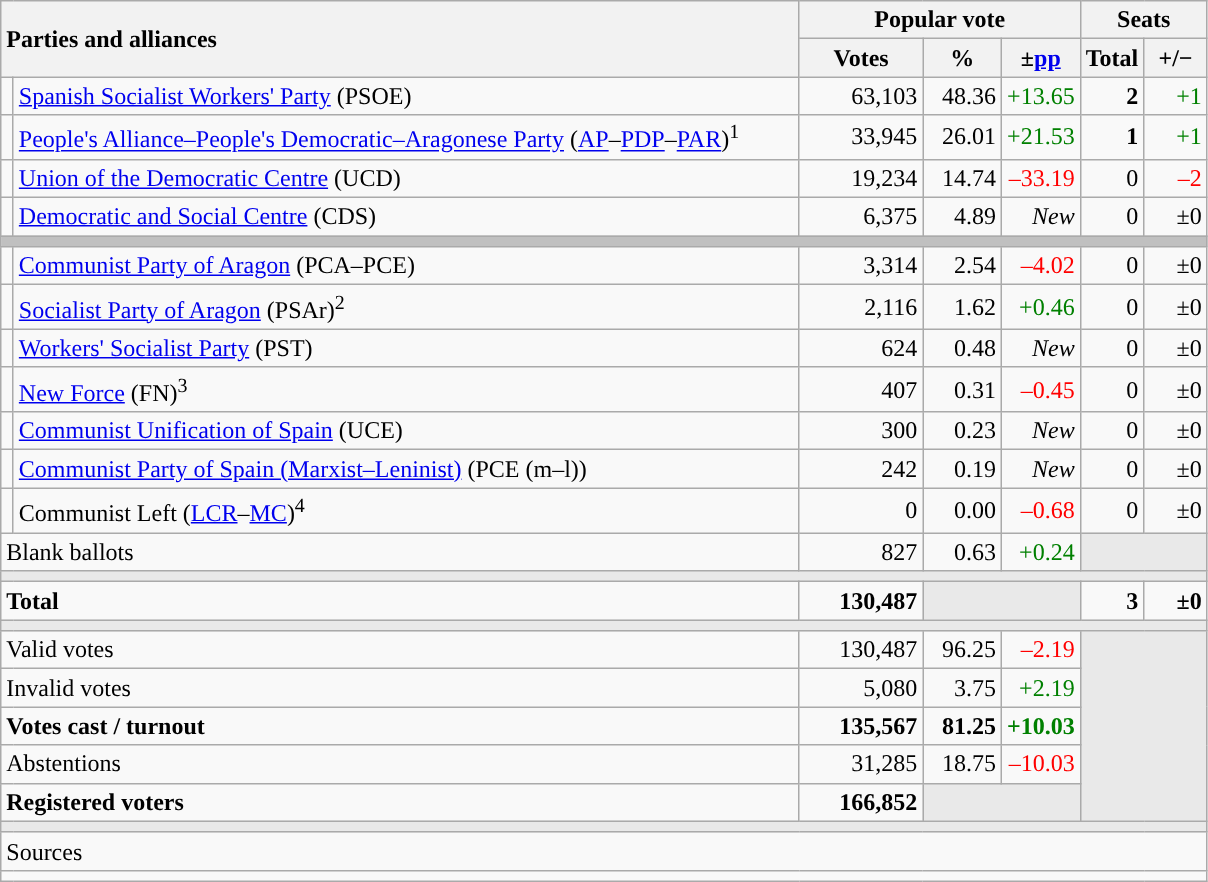<table class="wikitable" style="text-align:right;">
<tr>
<th style="text-align:left;" rowspan="2" colspan="2" width="525">Parties and alliances</th>
<th colspan="3">Popular vote</th>
<th colspan="2">Seats</th>
</tr>
<tr>
<th width="75">Votes</th>
<th width="45">%</th>
<th width="45">±<a href='#'>pp</a></th>
<th width="35">Total</th>
<th width="35">+/−</th>
</tr>
<tr>
<td width="1" style="color:inherit;background:"></td>
<td align="left"><a href='#'>Spanish Socialist Workers' Party</a> (PSOE)</td>
<td>63,103</td>
<td>48.36</td>
<td style="color:green;">+13.65</td>
<td><strong>2</strong></td>
<td style="color:green;">+1</td>
</tr>
<tr>
<td style="color:inherit;background:"></td>
<td align="left"><a href='#'>People's Alliance–People's Democratic–Aragonese Party</a> (<a href='#'>AP</a>–<a href='#'>PDP</a>–<a href='#'>PAR</a>)<sup>1</sup></td>
<td>33,945</td>
<td>26.01</td>
<td style="color:green;">+21.53</td>
<td><strong>1</strong></td>
<td style="color:green;">+1</td>
</tr>
<tr>
<td style="color:inherit;background:"></td>
<td align="left"><a href='#'>Union of the Democratic Centre</a> (UCD)</td>
<td>19,234</td>
<td>14.74</td>
<td style="color:red;">–33.19</td>
<td>0</td>
<td style="color:red;">–2</td>
</tr>
<tr>
<td style="color:inherit;background:"></td>
<td align="left"><a href='#'>Democratic and Social Centre</a> (CDS)</td>
<td>6,375</td>
<td>4.89</td>
<td><em>New</em></td>
<td>0</td>
<td>±0</td>
</tr>
<tr>
<td colspan="7" bgcolor="#C0C0C0"></td>
</tr>
<tr>
<td style="color:inherit;background:"></td>
<td align="left"><a href='#'>Communist Party of Aragon</a> (PCA–PCE)</td>
<td>3,314</td>
<td>2.54</td>
<td style="color:red;">–4.02</td>
<td>0</td>
<td>±0</td>
</tr>
<tr>
<td style="color:inherit;background:"></td>
<td align="left"><a href='#'>Socialist Party of Aragon</a> (PSAr)<sup>2</sup></td>
<td>2,116</td>
<td>1.62</td>
<td style="color:green;">+0.46</td>
<td>0</td>
<td>±0</td>
</tr>
<tr>
<td style="color:inherit;background:"></td>
<td align="left"><a href='#'>Workers' Socialist Party</a> (PST)</td>
<td>624</td>
<td>0.48</td>
<td><em>New</em></td>
<td>0</td>
<td>±0</td>
</tr>
<tr>
<td style="color:inherit;background:"></td>
<td align="left"><a href='#'>New Force</a> (FN)<sup>3</sup></td>
<td>407</td>
<td>0.31</td>
<td style="color:red;">–0.45</td>
<td>0</td>
<td>±0</td>
</tr>
<tr>
<td style="color:inherit;background:"></td>
<td align="left"><a href='#'>Communist Unification of Spain</a> (UCE)</td>
<td>300</td>
<td>0.23</td>
<td><em>New</em></td>
<td>0</td>
<td>±0</td>
</tr>
<tr>
<td style="color:inherit;background:"></td>
<td align="left"><a href='#'>Communist Party of Spain (Marxist–Leninist)</a> (PCE (m–l))</td>
<td>242</td>
<td>0.19</td>
<td><em>New</em></td>
<td>0</td>
<td>±0</td>
</tr>
<tr>
<td style="color:inherit;background:"></td>
<td align="left">Communist Left (<a href='#'>LCR</a>–<a href='#'>MC</a>)<sup>4</sup></td>
<td>0</td>
<td>0.00</td>
<td style="color:red;">–0.68</td>
<td>0</td>
<td>±0</td>
</tr>
<tr>
<td align="left" colspan="2">Blank ballots</td>
<td>827</td>
<td>0.63</td>
<td style="color:green;">+0.24</td>
<td bgcolor="#E9E9E9" colspan="2"></td>
</tr>
<tr>
<td colspan="7" bgcolor="#E9E9E9"></td>
</tr>
<tr style="font-weight:bold;">
<td align="left" colspan="2">Total</td>
<td>130,487</td>
<td bgcolor="#E9E9E9" colspan="2"></td>
<td>3</td>
<td>±0</td>
</tr>
<tr>
<td colspan="7" bgcolor="#E9E9E9"></td>
</tr>
<tr>
<td align="left" colspan="2">Valid votes</td>
<td>130,487</td>
<td>96.25</td>
<td style="color:red;">–2.19</td>
<td bgcolor="#E9E9E9" colspan="2" rowspan="5"></td>
</tr>
<tr>
<td align="left" colspan="2">Invalid votes</td>
<td>5,080</td>
<td>3.75</td>
<td style="color:green;">+2.19</td>
</tr>
<tr style="font-weight:bold;">
<td align="left" colspan="2">Votes cast / turnout</td>
<td>135,567</td>
<td>81.25</td>
<td style="color:green;">+10.03</td>
</tr>
<tr>
<td align="left" colspan="2">Abstentions</td>
<td>31,285</td>
<td>18.75</td>
<td style="color:red;">–10.03</td>
</tr>
<tr style="font-weight:bold;">
<td align="left" colspan="2">Registered voters</td>
<td>166,852</td>
<td bgcolor="#E9E9E9" colspan="2"></td>
</tr>
<tr>
<td colspan="7" bgcolor="#E9E9E9"></td>
</tr>
<tr>
<td align="left" colspan="7">Sources</td>
</tr>
<tr>
<td colspan="7" style="text-align:left; max-width:790px;"></td>
</tr>
</table>
